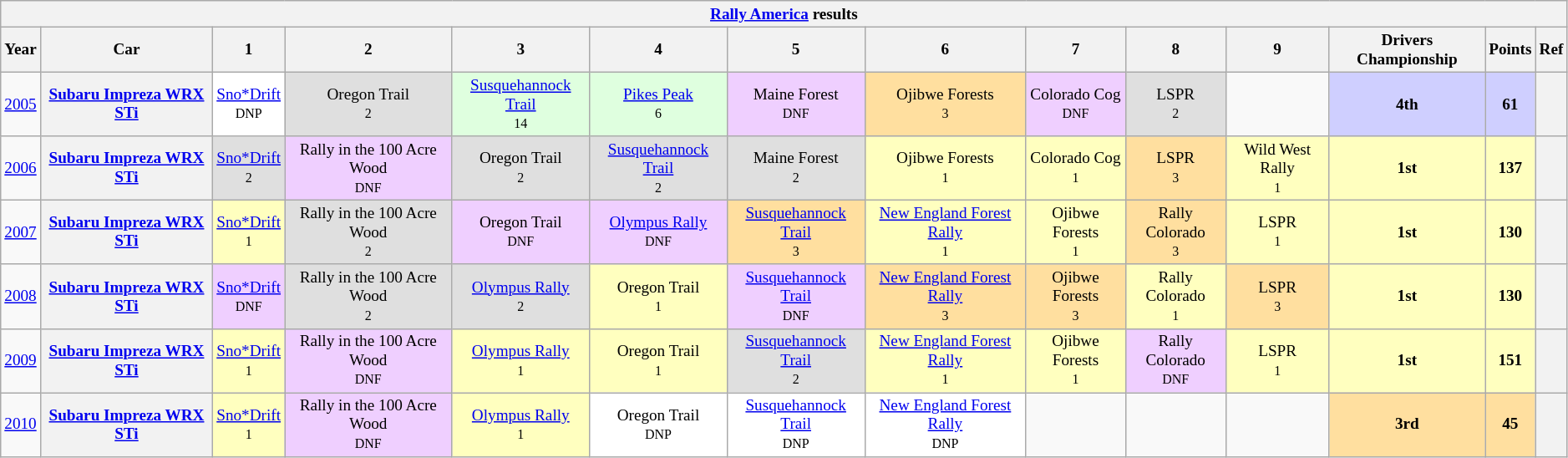<table class="wikitable " style="text-align:center; font-size:80%">
<tr>
<th colspan=45><a href='#'>Rally America</a> results</th>
</tr>
<tr>
<th>Year</th>
<th>Car</th>
<th>1</th>
<th>2</th>
<th>3</th>
<th>4</th>
<th>5</th>
<th>6</th>
<th>7</th>
<th>8</th>
<th>9</th>
<th>Drivers Championship</th>
<th>Points</th>
<th>Ref</th>
</tr>
<tr>
<td><a href='#'>2005</a></td>
<th><a href='#'>Subaru Impreza WRX STi</a></th>
<td style="background:#FFF;"><a href='#'>Sno*Drift</a><br><small>DNP</small></td>
<td style="background:#DFDFDF;">Oregon Trail<br><small>2</small></td>
<td style="background:#DFFFDF;"><a href='#'>Susquehannock Trail</a><br><small>14</small></td>
<td style="background:#DFFFDF;"><a href='#'>Pikes Peak</a><br><small>6</small></td>
<td style="background:#EFCFFF;">Maine Forest<br><small>DNF</small></td>
<td style="background:#FFDF9F;">Ojibwe Forests<br><small>3</small></td>
<td style="background:#EFCFFF;">Colorado Cog<br><small>DNF</small></td>
<td style="background:#DFDFDF;">LSPR<br><small>2</small></td>
<td></td>
<th style="text-align:center; background:#CFCFFF;">4th</th>
<th style="text-align:center; background:#CFCFFF;">61</th>
<th></th>
</tr>
<tr>
<td><a href='#'>2006</a></td>
<th><a href='#'>Subaru Impreza WRX STi</a></th>
<td style="background:#DFDFDF;"><a href='#'>Sno*Drift</a><br><small>2</small></td>
<td style="background:#EFCFFF;">Rally in the 100 Acre Wood<br><small>DNF</small></td>
<td style="background:#DFDFDF;">Oregon Trail<br><small>2</small></td>
<td style="background:#DFDFDF;"><a href='#'>Susquehannock Trail</a><br><small>2</small></td>
<td style="background:#DFDFDF;">Maine Forest<br><small>2</small></td>
<td style="background:#FFFFBF;">Ojibwe Forests<br><small>1</small></td>
<td style="background:#FFFFBF;">Colorado Cog<br><small>1</small></td>
<td style="background:#FFDF9F;">LSPR<br><small>3</small></td>
<td style="background:#FFFFBF;">Wild West Rally<br><small>1</small></td>
<th style="text-align:center; background:#FFFFBF;">1st</th>
<th style="text-align:center; background:#FFFFBF;">137</th>
<th></th>
</tr>
<tr>
<td><a href='#'>2007</a></td>
<th><a href='#'>Subaru Impreza WRX STi</a></th>
<td style="background:#FFFFBF;"><a href='#'>Sno*Drift</a><br><small>1</small></td>
<td style="background:#DFDFDF;">Rally in the 100 Acre Wood<br><small>2</small></td>
<td style="background:#EFCFFF;">Oregon Trail<br><small>DNF</small></td>
<td style="background:#EFCFFF;"><a href='#'>Olympus Rally</a><br><small>DNF</small></td>
<td style="background:#FFDF9F;"><a href='#'>Susquehannock Trail</a><br><small>3</small></td>
<td style="background:#FFFFBF;"><a href='#'>New England Forest Rally</a><br><small>1</small></td>
<td style="background:#FFFFBF;">Ojibwe Forests<br><small>1</small></td>
<td style="background:#FFDF9F;">Rally Colorado<br><small>3</small></td>
<td style="background:#FFFFBF;">LSPR<br><small>1</small></td>
<th style="text-align:center; background:#FFFFBF;">1st</th>
<th style="text-align:center; background:#FFFFBF;">130</th>
<th></th>
</tr>
<tr>
<td><a href='#'>2008</a></td>
<th><a href='#'>Subaru Impreza WRX STi</a></th>
<td style="background:#EFCFFF;"><a href='#'>Sno*Drift</a><br><small>DNF</small></td>
<td style="background:#DFDFDF;">Rally in the 100 Acre Wood<br><small>2</small></td>
<td style="background:#DFDFDF;"><a href='#'>Olympus Rally</a><br><small>2</small></td>
<td style="background:#FFFFBF;">Oregon Trail<br><small>1</small></td>
<td style="background:#EFCFFF;"><a href='#'>Susquehannock Trail</a><br><small>DNF</small></td>
<td style="background:#FFDF9F;"><a href='#'>New England Forest Rally</a><br><small>3</small></td>
<td style="background:#FFDF9F;">Ojibwe Forests<br><small>3</small></td>
<td style="background:#FFFFBF;">Rally Colorado<br><small>1</small></td>
<td style="background:#FFDF9F;">LSPR<br><small>3</small></td>
<th style="text-align:center; background:#FFFFBF;">1st</th>
<th style="text-align:center; background:#FFFFBF;">130</th>
<th></th>
</tr>
<tr>
<td><a href='#'>2009</a></td>
<th><a href='#'>Subaru Impreza WRX STi</a></th>
<td style="background:#FFFFBF;"><a href='#'>Sno*Drift</a><br><small>1</small></td>
<td style="background:#EFCFFF;">Rally in the 100 Acre Wood<br><small>DNF</small></td>
<td style="background:#FFFFBF;"><a href='#'>Olympus Rally</a><br><small>1</small></td>
<td style="background:#FFFFBF;">Oregon Trail<br><small>1</small></td>
<td style="background:#DFDFDF;"><a href='#'>Susquehannock Trail</a><br><small>2</small></td>
<td style="background:#FFFFBF;"><a href='#'>New England Forest Rally</a><br><small>1</small></td>
<td style="background:#FFFFBF;">Ojibwe Forests<br><small>1</small></td>
<td style="background:#EFCFFF;">Rally Colorado<br><small>DNF</small></td>
<td style="background:#FFFFBF;">LSPR<br><small>1</small></td>
<th style="text-align:center; background:#FFFFBF;">1st</th>
<th style="text-align:center; background:#FFFFBF;">151</th>
<th></th>
</tr>
<tr>
<td><a href='#'>2010</a></td>
<th><a href='#'>Subaru Impreza WRX STi</a></th>
<td style="background:#FFFFBF;"><a href='#'>Sno*Drift</a><br><small>1</small></td>
<td style="background:#EFCFFF;">Rally in the 100 Acre Wood<br><small>DNF</small></td>
<td style="background:#FFFFBF;"><a href='#'>Olympus Rally</a><br><small>1</small></td>
<td style="background:#FFF;">Oregon Trail<br><small>DNP</small></td>
<td style="background:#FFF;"><a href='#'>Susquehannock Trail</a><br><small>DNP</small></td>
<td style="background:#FFF;"><a href='#'>New England Forest Rally</a><br><small>DNP</small></td>
<td></td>
<td></td>
<td></td>
<th style="text-align:center; background:#FFDF9F;">3rd</th>
<th style="text-align:center; background:#FFDF9F;">45</th>
<th></th>
</tr>
</table>
